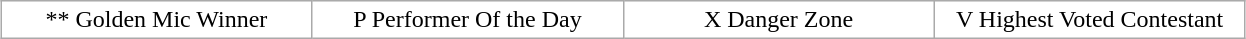<table class="wikitable" style="margin:1em auto; text-align:center;">
<tr>
<td style="background:white; width:200px;">** Golden Mic Winner</td>
<td style="background:white; width:200px;">P Performer Of the Day</td>
<td style="background:white; width:200px;">X Danger Zone</td>
<td style="background:white; width:200px;">V Highest Voted Contestant</td>
</tr>
</table>
